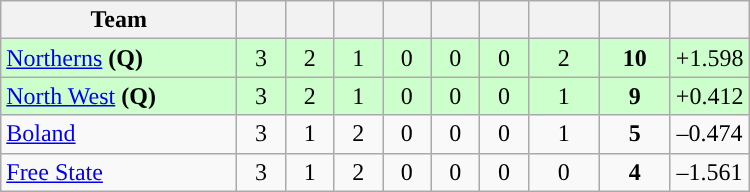<table class="wikitable" style="text-align:center">
<tr>
<th width="150">Team</th>
<th width="25"></th>
<th width="25"></th>
<th width="25"></th>
<th width="25"></th>
<th width="25"></th>
<th width="25"></th>
<th width="40"></th>
<th width="40"></th>
<th width="45"></th>
</tr>
<tr style="background:#cfc">
<td style="text-align:left"><a href='#'>Northerns</a> <strong>(Q)</strong></td>
<td>3</td>
<td>2</td>
<td>1</td>
<td>0</td>
<td>0</td>
<td>0</td>
<td>2</td>
<td><strong>10</strong></td>
<td>+1.598</td>
</tr>
<tr style="background:#cfc">
<td style="text-align:left"><a href='#'>North West</a> <strong>(Q)</strong></td>
<td>3</td>
<td>2</td>
<td>1</td>
<td>0</td>
<td>0</td>
<td>0</td>
<td>1</td>
<td><strong>9</strong></td>
<td>+0.412</td>
</tr>
<tr>
<td style="text-align:left"><a href='#'>Boland</a></td>
<td>3</td>
<td>1</td>
<td>2</td>
<td>0</td>
<td>0</td>
<td>0</td>
<td>1</td>
<td><strong>5</strong></td>
<td>–0.474</td>
</tr>
<tr>
<td style="text-align:left"><a href='#'>Free State</a></td>
<td>3</td>
<td>1</td>
<td>2</td>
<td>0</td>
<td>0</td>
<td>0</td>
<td>0</td>
<td><strong>4</strong></td>
<td>–1.561</td>
</tr>
</table>
